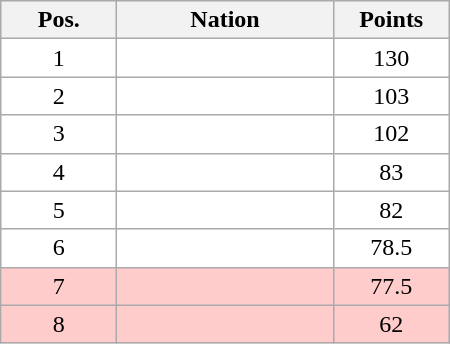<table class="wikitable gauche" cellspacing="1" style="width:300px;">
<tr style="text-align:center; background:#efefef;">
<th style="width:70px;">Pos.</th>
<th>Nation</th>
<th style="width:70px;">Points</th>
</tr>
<tr style="vertical-align:top; text-align:center; background:#fff;">
<td>1</td>
<td style="text-align:left;"></td>
<td>130</td>
</tr>
<tr style="vertical-align:top; text-align:center; background:#fff;">
<td>2</td>
<td style="text-align:left;"></td>
<td>103</td>
</tr>
<tr style="vertical-align:top; text-align:center; background:#fff;">
<td>3</td>
<td style="text-align:left;"></td>
<td>102</td>
</tr>
<tr style="vertical-align:top; text-align:center; background:#fff;">
<td>4</td>
<td style="text-align:left;"></td>
<td>83</td>
</tr>
<tr style="vertical-align:top; text-align:center; background:#fff;">
<td>5</td>
<td style="text-align:left;"></td>
<td>82</td>
</tr>
<tr style="vertical-align:top; text-align:center; background:#fff;">
<td>6</td>
<td style="text-align:left;"></td>
<td>78.5</td>
</tr>
<tr style="vertical-align:top; text-align:center; background:#ffcccc;">
<td>7</td>
<td style="text-align:left;"></td>
<td>77.5</td>
</tr>
<tr style="vertical-align:top; text-align:center; background:#ffcccc;">
<td>8</td>
<td style="text-align:left;"></td>
<td>62</td>
</tr>
</table>
